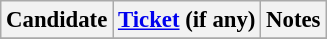<table class="wikitable" style="font-size: 95%">
<tr>
<th>Candidate</th>
<th><a href='#'>Ticket</a> (if any)</th>
<th>Notes</th>
</tr>
<tr>
</tr>
</table>
